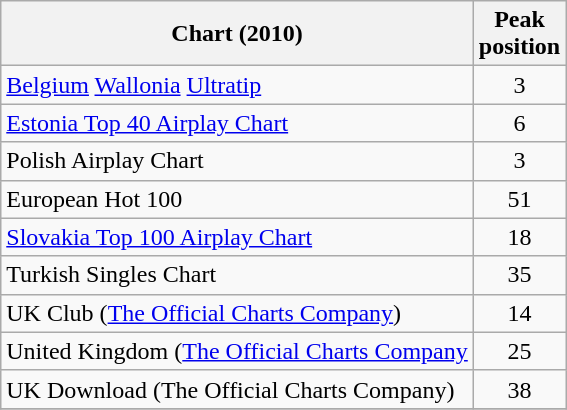<table class="wikitable sortable">
<tr>
<th align="left">Chart (2010)</th>
<th align="left">Peak<br>position</th>
</tr>
<tr>
<td align="left"><a href='#'>Belgium</a> <a href='#'>Wallonia</a> <a href='#'>Ultratip</a></td>
<td align="center">3</td>
</tr>
<tr>
<td><a href='#'>Estonia Top 40 Airplay Chart</a></td>
<td align="center">6</td>
</tr>
<tr>
<td>Polish Airplay Chart</td>
<td align="center">3</td>
</tr>
<tr>
<td>European Hot 100</td>
<td align="center">51</td>
</tr>
<tr>
<td><a href='#'>Slovakia Top 100 Airplay Chart</a></td>
<td align="center">18</td>
</tr>
<tr>
<td align="left">Turkish Singles Chart</td>
<td align="center">35</td>
</tr>
<tr>
<td>UK Club (<a href='#'>The Official Charts Company</a>)</td>
<td align="center">14</td>
</tr>
<tr>
<td>United Kingdom (<a href='#'>The Official Charts Company</a></td>
<td align="center">25</td>
</tr>
<tr>
<td>UK Download (The Official Charts Company)</td>
<td align="center">38</td>
</tr>
<tr>
</tr>
</table>
